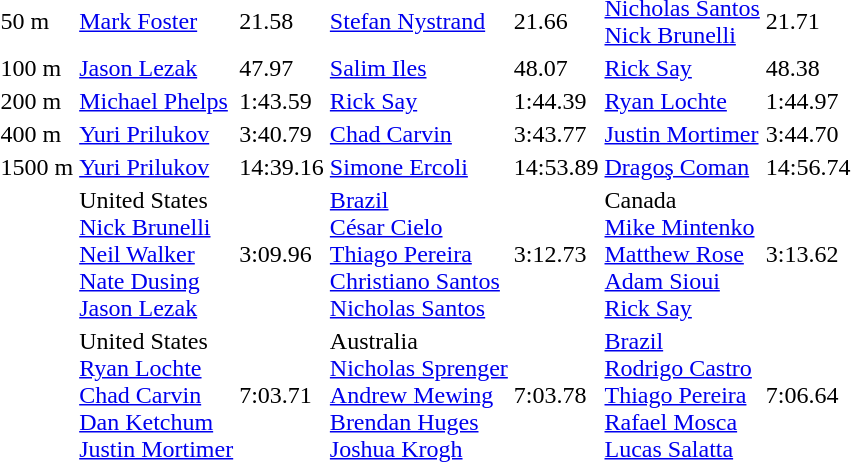<table>
<tr>
<td>50 m</td>
<td> <a href='#'>Mark Foster</a></td>
<td>21.58</td>
<td> <a href='#'>Stefan Nystrand</a></td>
<td>21.66</td>
<td> <a href='#'>Nicholas Santos</a> <br>  <a href='#'>Nick Brunelli</a></td>
<td>21.71</td>
</tr>
<tr>
<td>100 m</td>
<td> <a href='#'>Jason Lezak</a></td>
<td>47.97</td>
<td> <a href='#'>Salim Iles</a></td>
<td>48.07</td>
<td> <a href='#'>Rick Say</a></td>
<td>48.38</td>
</tr>
<tr>
<td>200 m</td>
<td> <a href='#'>Michael Phelps</a></td>
<td>1:43.59</td>
<td> <a href='#'>Rick Say</a></td>
<td>1:44.39</td>
<td> <a href='#'>Ryan Lochte</a></td>
<td>1:44.97</td>
</tr>
<tr>
<td>400 m</td>
<td> <a href='#'>Yuri Prilukov</a></td>
<td>3:40.79</td>
<td> <a href='#'>Chad Carvin</a></td>
<td>3:43.77</td>
<td> <a href='#'>Justin Mortimer</a></td>
<td>3:44.70</td>
</tr>
<tr>
<td>1500 m</td>
<td> <a href='#'>Yuri Prilukov</a></td>
<td>14:39.16</td>
<td> <a href='#'>Simone Ercoli</a></td>
<td>14:53.89</td>
<td> <a href='#'>Dragoş Coman</a></td>
<td>14:56.74</td>
</tr>
<tr>
<td></td>
<td> United States<br><a href='#'>Nick Brunelli</a><br><a href='#'>Neil Walker</a><br><a href='#'>Nate Dusing</a><br><a href='#'>Jason Lezak</a></td>
<td>3:09.96</td>
<td> <a href='#'>Brazil</a><br><a href='#'>César Cielo</a><br><a href='#'>Thiago Pereira</a><br><a href='#'>Christiano Santos</a><br><a href='#'>Nicholas Santos</a></td>
<td>3:12.73</td>
<td> Canada<br><a href='#'>Mike Mintenko</a><br><a href='#'>Matthew Rose</a><br><a href='#'>Adam Sioui</a><br><a href='#'>Rick Say</a></td>
<td>3:13.62</td>
</tr>
<tr>
<td></td>
<td> United States<br><a href='#'>Ryan Lochte</a><br><a href='#'>Chad Carvin</a><br><a href='#'>Dan Ketchum</a><br><a href='#'>Justin Mortimer</a></td>
<td>7:03.71</td>
<td> Australia<br><a href='#'>Nicholas Sprenger</a><br><a href='#'>Andrew Mewing</a><br><a href='#'>Brendan Huges</a><br><a href='#'>Joshua Krogh</a></td>
<td>7:03.78</td>
<td> <a href='#'>Brazil</a><br><a href='#'>Rodrigo Castro</a><br><a href='#'>Thiago Pereira</a><br><a href='#'>Rafael Mosca</a><br><a href='#'>Lucas Salatta</a></td>
<td>7:06.64</td>
</tr>
</table>
